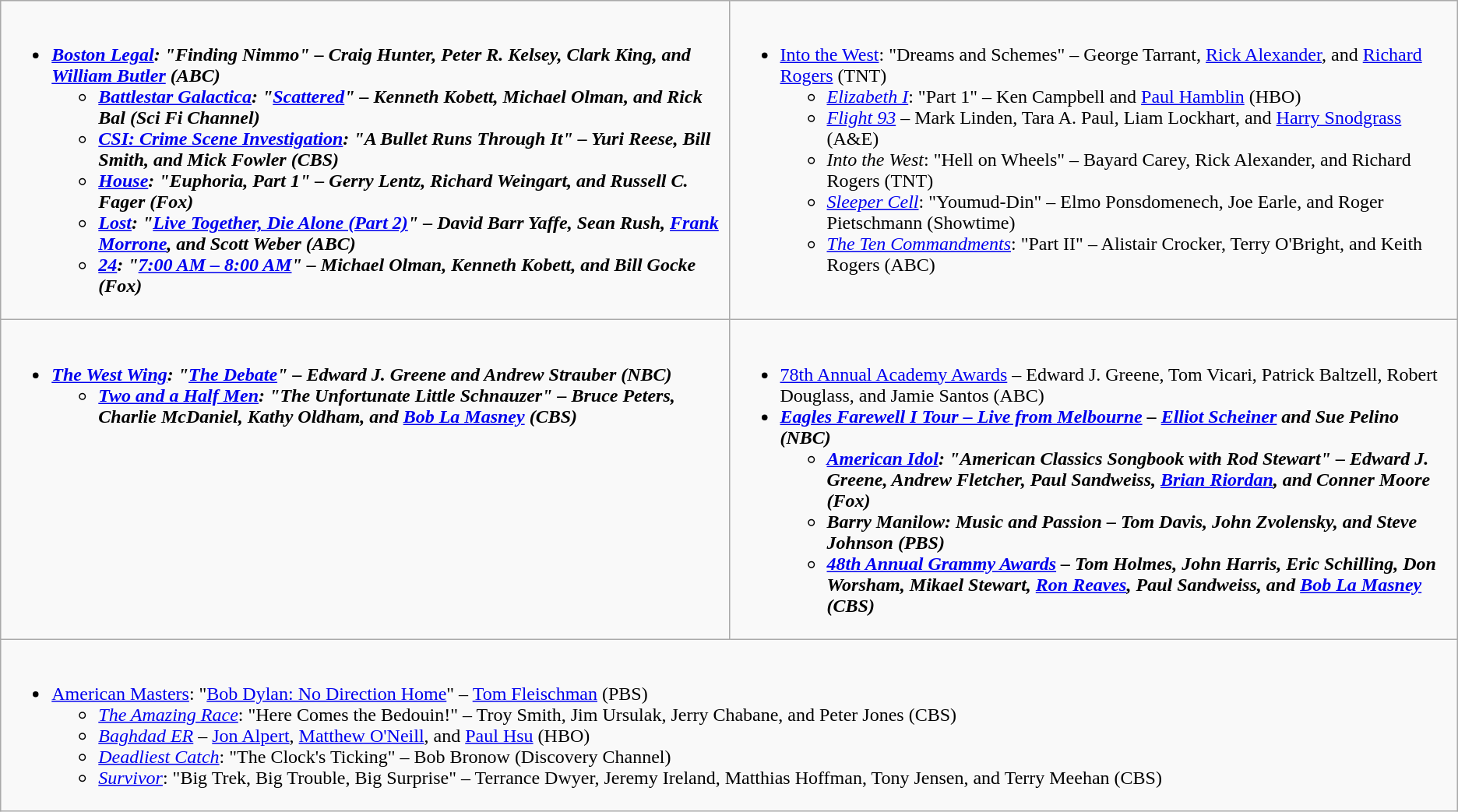<table class="wikitable">
<tr>
<td style="vertical-align:top;" width="50%"><br><ul><li><strong><em><a href='#'>Boston Legal</a><em>: "Finding Nimmo" – Craig Hunter, Peter R. Kelsey, Clark King, and <a href='#'>William Butler</a> (ABC)<strong><ul><li></em><a href='#'>Battlestar Galactica</a><em>: "<a href='#'>Scattered</a>" – Kenneth Kobett, Michael Olman, and Rick Bal (Sci Fi Channel)</li><li></em><a href='#'>CSI: Crime Scene Investigation</a><em>: "A Bullet Runs Through It" – Yuri Reese, Bill Smith, and Mick Fowler (CBS)</li><li></em><a href='#'>House</a><em>: "Euphoria, Part 1" – Gerry Lentz, Richard Weingart, and Russell C. Fager (Fox)</li><li></em><a href='#'>Lost</a><em>: "<a href='#'>Live Together, Die Alone (Part 2)</a>" – David Barr Yaffe, Sean Rush, <a href='#'>Frank Morrone</a>, and Scott Weber (ABC)</li><li></em><a href='#'>24</a><em>: "<a href='#'>7:00 AM – 8:00 AM</a>" – Michael Olman, Kenneth Kobett, and Bill Gocke (Fox)</li></ul></li></ul></td>
<td style="vertical-align:top;" width="50%"><br><ul><li></em></strong><a href='#'>Into the West</a></em>: "Dreams and Schemes" – George Tarrant, <a href='#'>Rick Alexander</a>, and <a href='#'>Richard Rogers</a> (TNT)</strong><ul><li><em><a href='#'>Elizabeth I</a></em>: "Part 1" – Ken Campbell and <a href='#'>Paul Hamblin</a> (HBO)</li><li><em><a href='#'>Flight 93</a></em> – Mark Linden, Tara A. Paul, Liam Lockhart, and <a href='#'>Harry Snodgrass</a> (A&E)</li><li><em>Into the West</em>: "Hell on Wheels" – Bayard Carey, Rick Alexander, and Richard Rogers (TNT)</li><li><em><a href='#'>Sleeper Cell</a></em>: "Youmud-Din" – Elmo Ponsdomenech, Joe Earle, and Roger Pietschmann (Showtime)</li><li><em><a href='#'>The Ten Commandments</a></em>: "Part II" – Alistair Crocker, Terry O'Bright, and Keith Rogers (ABC)</li></ul></li></ul></td>
</tr>
<tr>
<td style="vertical-align:top;" width="50%"><br><ul><li><strong><em><a href='#'>The West Wing</a><em>: "<a href='#'>The Debate</a>" – Edward J. Greene and Andrew Strauber (NBC)<strong><ul><li></em><a href='#'>Two and a Half Men</a><em>: "The Unfortunate Little Schnauzer" – Bruce Peters, Charlie McDaniel, Kathy Oldham, and <a href='#'>Bob La Masney</a> (CBS)</li></ul></li></ul></td>
<td style="vertical-align:top;" width="50%"><br><ul><li></em></strong><a href='#'>78th Annual Academy Awards</a></em> – Edward J. Greene, Tom Vicari, Patrick Baltzell, Robert Douglass, and Jamie Santos (ABC)</strong></li><li><strong><em><a href='#'>Eagles Farewell I Tour – Live from Melbourne</a><em> – <a href='#'>Elliot Scheiner</a> and Sue Pelino (NBC)<strong><ul><li></em><a href='#'>American Idol</a><em>: "American Classics Songbook with Rod Stewart" – Edward J. Greene, Andrew Fletcher, Paul Sandweiss, <a href='#'>Brian Riordan</a>, and Conner Moore (Fox)</li><li></em>Barry Manilow: Music and Passion<em> – Tom Davis, John Zvolensky, and Steve Johnson (PBS)</li><li></em><a href='#'>48th Annual Grammy Awards</a><em> – Tom Holmes, John Harris, Eric Schilling, Don Worsham, Mikael Stewart, <a href='#'>Ron Reaves</a>, Paul Sandweiss, and <a href='#'>Bob La Masney</a> (CBS)</li></ul></li></ul></td>
</tr>
<tr>
<td style="vertical-align:top;" width="50%" colspan="2"><br><ul><li></em></strong><a href='#'>American Masters</a></em>: "<a href='#'>Bob Dylan: No Direction Home</a>" – <a href='#'>Tom Fleischman</a> (PBS)</strong><ul><li><em><a href='#'>The Amazing Race</a></em>: "Here Comes the Bedouin!" – Troy Smith, Jim Ursulak, Jerry Chabane, and Peter Jones (CBS)</li><li><em><a href='#'>Baghdad ER</a></em> – <a href='#'>Jon Alpert</a>, <a href='#'>Matthew O'Neill</a>, and <a href='#'>Paul Hsu</a> (HBO)</li><li><em><a href='#'>Deadliest Catch</a></em>: "The Clock's Ticking" – Bob Bronow (Discovery Channel)</li><li><em><a href='#'>Survivor</a></em>: "Big Trek, Big Trouble, Big Surprise" – Terrance Dwyer, Jeremy Ireland, Matthias Hoffman, Tony Jensen, and Terry Meehan (CBS)</li></ul></li></ul></td>
</tr>
</table>
